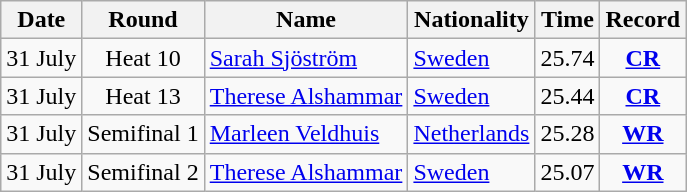<table class="wikitable" style="text-align:center">
<tr>
<th>Date</th>
<th>Round</th>
<th>Name</th>
<th>Nationality</th>
<th>Time</th>
<th>Record</th>
</tr>
<tr>
<td>31 July</td>
<td>Heat 10</td>
<td align="left"><a href='#'>Sarah Sjöström</a></td>
<td align="left"> <a href='#'>Sweden</a></td>
<td>25.74</td>
<td><strong><a href='#'>CR</a></strong></td>
</tr>
<tr>
<td>31 July</td>
<td>Heat 13</td>
<td align="left"><a href='#'>Therese Alshammar</a></td>
<td align="left"> <a href='#'>Sweden</a></td>
<td>25.44</td>
<td><strong><a href='#'>CR</a></strong></td>
</tr>
<tr>
<td>31 July</td>
<td>Semifinal 1</td>
<td align="left"><a href='#'>Marleen Veldhuis</a></td>
<td align="left"> <a href='#'>Netherlands</a></td>
<td>25.28</td>
<td><strong><a href='#'>WR</a></strong></td>
</tr>
<tr>
<td>31 July</td>
<td>Semifinal 2</td>
<td align="left"><a href='#'>Therese Alshammar</a></td>
<td align="left"> <a href='#'>Sweden</a></td>
<td>25.07</td>
<td><strong><a href='#'>WR</a></strong></td>
</tr>
</table>
